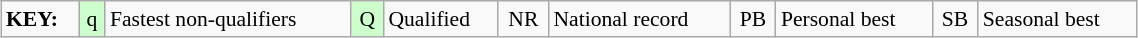<table class="wikitable" style="margin:0.5em auto; font-size:90%;position:relative;" width=60%>
<tr>
<td><strong>KEY:</strong></td>
<td bgcolor=ccffcc align=center>q</td>
<td>Fastest non-qualifiers</td>
<td bgcolor=ccffcc align=center>Q</td>
<td>Qualified</td>
<td align=center>NR</td>
<td>National record</td>
<td align=center>PB</td>
<td>Personal best</td>
<td align=center>SB</td>
<td>Seasonal best</td>
</tr>
</table>
